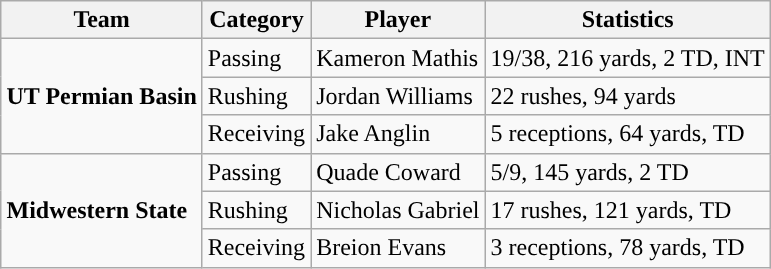<table class="wikitable" style="float: right;">
<tr>
<th>Team</th>
<th>Category</th>
<th>Player</th>
<th>Statistics</th>
</tr>
<tr>
<td rowspan=3><strong>UT Permian Basin</strong></td>
<td>Passing</td>
<td>Kameron Mathis</td>
<td>19/38, 216 yards, 2 TD, INT</td>
</tr>
<tr>
<td>Rushing</td>
<td>Jordan Williams</td>
<td>22 rushes, 94 yards</td>
</tr>
<tr>
<td>Receiving</td>
<td>Jake Anglin</td>
<td>5 receptions, 64 yards, TD</td>
</tr>
<tr>
<td rowspan=3><strong>Midwestern State</strong></td>
<td>Passing</td>
<td>Quade Coward</td>
<td>5/9, 145 yards, 2 TD</td>
</tr>
<tr>
<td>Rushing</td>
<td>Nicholas Gabriel</td>
<td>17 rushes, 121 yards, TD</td>
</tr>
<tr>
<td>Receiving</td>
<td>Breion Evans</td>
<td>3 receptions, 78 yards, TD</td>
</tr>
</table>
